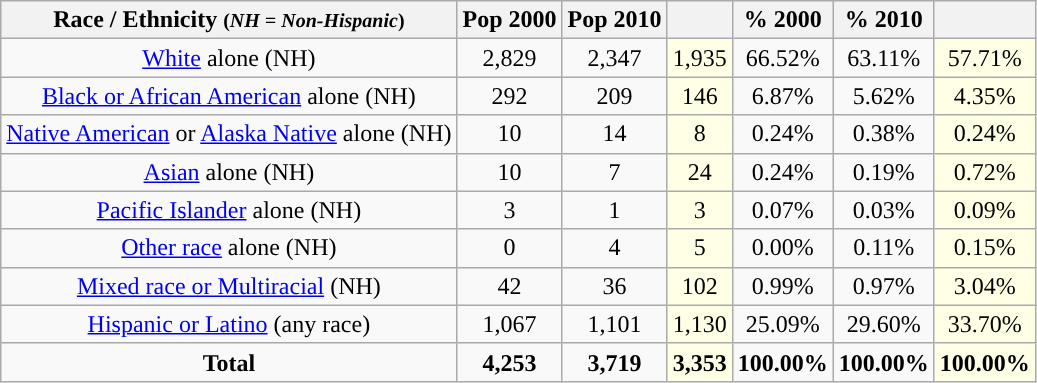<table class="wikitable" style="text-align:center;">
<tr>
<th>Race / Ethnicity <small>(<em>NH = Non-Hispanic</em>)</small></th>
<th>Pop 2000</th>
<th>Pop 2010</th>
<th></th>
<th>% 2000</th>
<th>% 2010</th>
<th></th>
</tr>
<tr>
<td><a href='#'>White</a> alone (NH)</td>
<td>2,829</td>
<td>2,347</td>
<td style='background: #ffffe6;'>1,935</td>
<td>66.52%</td>
<td>63.11%</td>
<td style='background: #ffffe6;'>57.71%</td>
</tr>
<tr>
<td><a href='#'>Black or African American</a> alone (NH)</td>
<td>292</td>
<td>209</td>
<td style='background: #ffffe6;'>146</td>
<td>6.87%</td>
<td>5.62%</td>
<td style='background: #ffffe6;'>4.35%</td>
</tr>
<tr>
<td><a href='#'>Native American</a> or <a href='#'>Alaska Native</a> alone (NH)</td>
<td>10</td>
<td>14</td>
<td style='background: #ffffe6;'>8</td>
<td>0.24%</td>
<td>0.38%</td>
<td style='background: #ffffe6;'>0.24%</td>
</tr>
<tr>
<td><a href='#'>Asian</a> alone (NH)</td>
<td>10</td>
<td>7</td>
<td style='background: #ffffe6;'>24</td>
<td>0.24%</td>
<td>0.19%</td>
<td style='background: #ffffe6;'>0.72%</td>
</tr>
<tr>
<td><a href='#'>Pacific Islander</a> alone (NH)</td>
<td>3</td>
<td>1</td>
<td style='background: #ffffe6;'>3</td>
<td>0.07%</td>
<td>0.03%</td>
<td style='background: #ffffe6;'>0.09%</td>
</tr>
<tr>
<td><a href='#'>Other race</a> alone (NH)</td>
<td>0</td>
<td>4</td>
<td style='background: #ffffe6;'>5</td>
<td>0.00%</td>
<td>0.11%</td>
<td style='background: #ffffe6;'>0.15%</td>
</tr>
<tr>
<td><a href='#'>Mixed race or Multiracial</a> (NH)</td>
<td>42</td>
<td>36</td>
<td style='background: #ffffe6;'>102</td>
<td>0.99%</td>
<td>0.97%</td>
<td style='background: #ffffe6;'>3.04%</td>
</tr>
<tr>
<td><a href='#'>Hispanic or Latino</a> (any race)</td>
<td>1,067</td>
<td>1,101</td>
<td style='background: #ffffe6;'>1,130</td>
<td>25.09%</td>
<td>29.60%</td>
<td style='background: #ffffe6;'>33.70%</td>
</tr>
<tr>
<td><strong>Total</strong></td>
<td><strong>4,253</strong></td>
<td><strong>3,719</strong></td>
<td style='background: #ffffe6;'><strong>3,353</strong></td>
<td><strong>100.00%</strong></td>
<td><strong>100.00%</strong></td>
<td style='background: #ffffe6;'><strong>100.00%</strong></td>
</tr>
</table>
